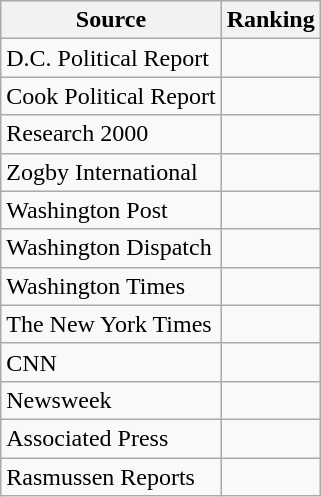<table class="wikitable">
<tr>
<th>Source</th>
<th>Ranking</th>
</tr>
<tr>
<td>D.C. Political Report</td>
<td></td>
</tr>
<tr>
<td>Cook Political Report</td>
<td></td>
</tr>
<tr>
<td>Research 2000</td>
<td></td>
</tr>
<tr>
<td>Zogby International</td>
<td></td>
</tr>
<tr>
<td The Washington Post>Washington Post</td>
<td></td>
</tr>
<tr>
<td>Washington Dispatch</td>
<td></td>
</tr>
<tr>
<td>Washington Times</td>
<td></td>
</tr>
<tr>
<td>The New York Times</td>
<td></td>
</tr>
<tr>
<td>CNN</td>
<td></td>
</tr>
<tr>
<td>Newsweek</td>
<td></td>
</tr>
<tr>
<td>Associated Press</td>
<td></td>
</tr>
<tr>
<td>Rasmussen Reports</td>
<td></td>
</tr>
</table>
